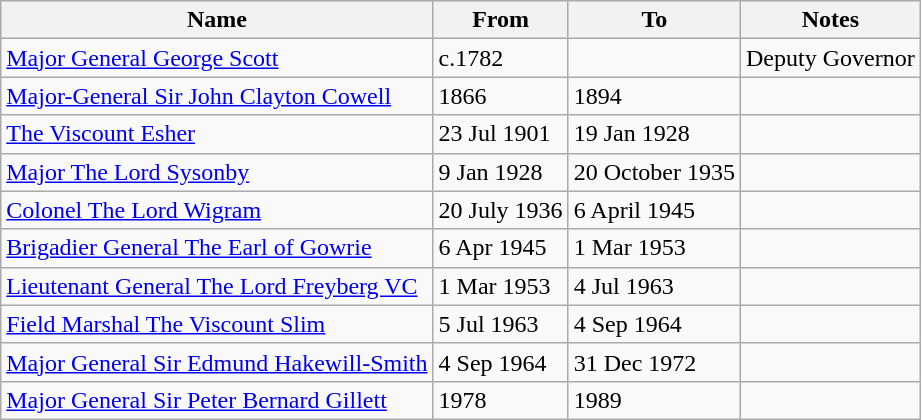<table class="wikitable">
<tr>
<th>Name</th>
<th>From</th>
<th>To</th>
<th>Notes</th>
</tr>
<tr>
<td><a href='#'>Major General George Scott</a></td>
<td>c.1782</td>
<td></td>
<td>Deputy Governor</td>
</tr>
<tr>
<td><a href='#'>Major-General Sir John Clayton Cowell</a></td>
<td>1866</td>
<td>1894</td>
<td></td>
</tr>
<tr>
<td><a href='#'>The Viscount Esher</a></td>
<td>23 Jul 1901</td>
<td>19 Jan 1928</td>
<td></td>
</tr>
<tr>
<td><a href='#'>Major The Lord Sysonby</a></td>
<td>9 Jan 1928</td>
<td>20 October 1935</td>
<td></td>
</tr>
<tr>
<td><a href='#'>Colonel The Lord Wigram</a></td>
<td>20 July 1936</td>
<td>6 April 1945</td>
<td></td>
</tr>
<tr>
<td><a href='#'>Brigadier General The Earl of Gowrie</a></td>
<td>6 Apr 1945</td>
<td>1 Mar 1953</td>
<td></td>
</tr>
<tr>
<td><a href='#'>Lieutenant General The Lord Freyberg VC</a></td>
<td>1 Mar 1953</td>
<td>4 Jul 1963</td>
<td></td>
</tr>
<tr>
<td><a href='#'>Field Marshal The Viscount Slim</a></td>
<td>5 Jul 1963</td>
<td>4 Sep 1964</td>
<td></td>
</tr>
<tr>
<td><a href='#'>Major General Sir Edmund Hakewill-Smith</a></td>
<td>4 Sep 1964</td>
<td>31 Dec 1972</td>
<td></td>
</tr>
<tr>
<td><a href='#'>Major General Sir Peter Bernard Gillett</a></td>
<td>1978</td>
<td>1989</td>
<td></td>
</tr>
</table>
